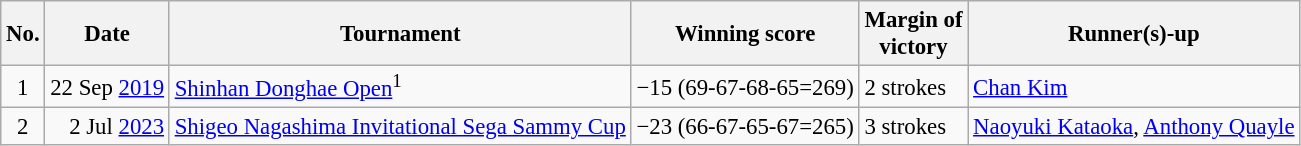<table class="wikitable" style="font-size:95%;">
<tr>
<th>No.</th>
<th>Date</th>
<th>Tournament</th>
<th>Winning score</th>
<th>Margin of<br>victory</th>
<th>Runner(s)-up</th>
</tr>
<tr>
<td align=center>1</td>
<td align=right>22 Sep <a href='#'>2019</a></td>
<td><a href='#'>Shinhan Donghae Open</a><sup>1</sup></td>
<td>−15 (69-67-68-65=269)</td>
<td>2 strokes</td>
<td> <a href='#'>Chan Kim</a></td>
</tr>
<tr>
<td align=center>2</td>
<td align=right>2 Jul <a href='#'>2023</a></td>
<td><a href='#'>Shigeo Nagashima Invitational Sega Sammy Cup</a></td>
<td>−23 (66-67-65-67=265)</td>
<td>3 strokes</td>
<td> <a href='#'>Naoyuki Kataoka</a>,  <a href='#'>Anthony Quayle</a></td>
</tr>
</table>
